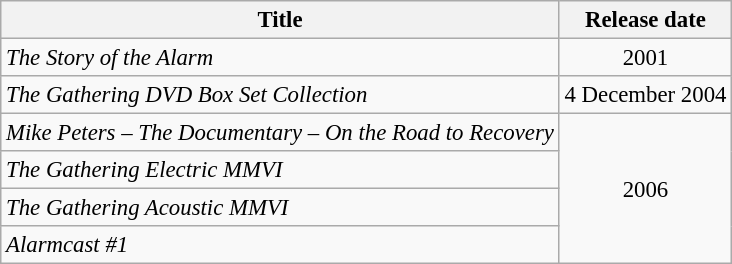<table class="wikitable" style="font-size:95%">
<tr>
<th>Title</th>
<th>Release date</th>
</tr>
<tr>
<td align=left><em>The Story of the Alarm</em></td>
<td style="text-align:center;">2001</td>
</tr>
<tr>
<td align=left><em>The Gathering DVD Box Set Collection</em></td>
<td style="text-align:center;">4 December 2004</td>
</tr>
<tr>
<td align=left><em>Mike Peters – The Documentary – On the Road to Recovery</em></td>
<td style="text-align:center;" rowspan="4">2006</td>
</tr>
<tr>
<td align=left><em>The Gathering Electric MMVI</em></td>
</tr>
<tr>
<td align=left><em>The Gathering Acoustic MMVI</em></td>
</tr>
<tr>
<td align=left><em>Alarmcast #1</em></td>
</tr>
</table>
